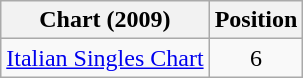<table class="wikitable">
<tr>
<th>Chart (2009)</th>
<th>Position</th>
</tr>
<tr>
<td><a href='#'>Italian Singles Chart</a></td>
<td style="text-align:center;">6</td>
</tr>
</table>
